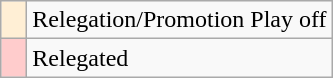<table class="wikitable">
<tr>
<td width=10px  bgcolor=FFEFD5></td>
<td>Relegation/Promotion Play off</td>
</tr>
<tr>
<td width=10px  bgcolor=FFCCCC></td>
<td>Relegated</td>
</tr>
</table>
